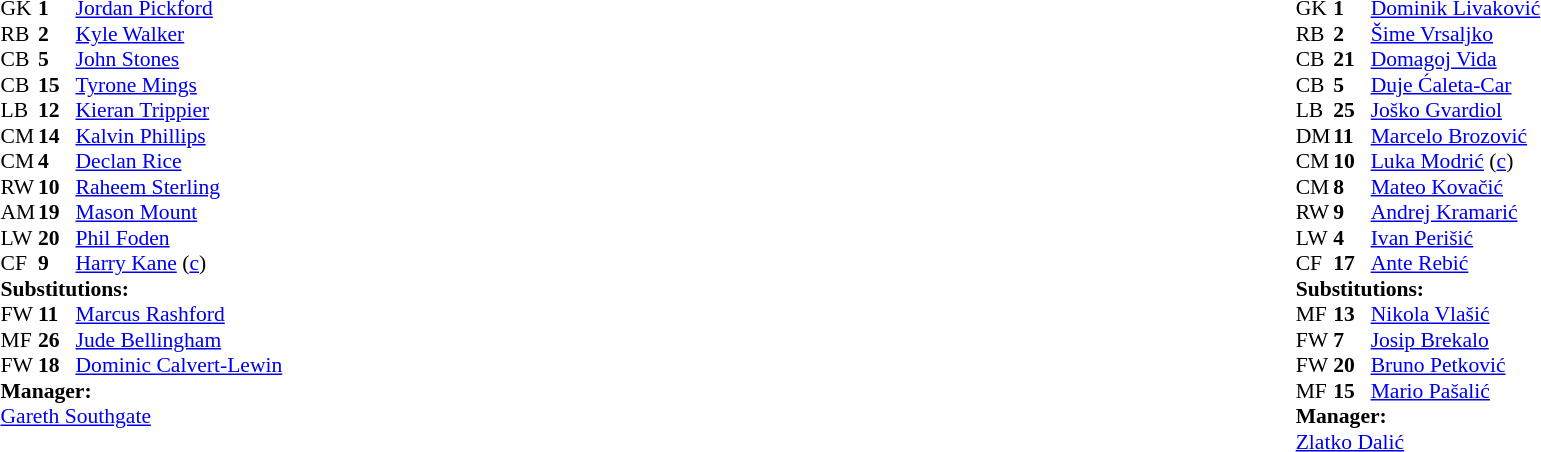<table width="100%">
<tr>
<td valign="top" width="40%"><br><table style="font-size:90%" cellspacing="0" cellpadding="0">
<tr>
<th width=25></th>
<th width=25></th>
</tr>
<tr>
<td>GK</td>
<td><strong>1</strong></td>
<td><a href='#'>Jordan Pickford</a></td>
</tr>
<tr>
<td>RB</td>
<td><strong>2</strong></td>
<td><a href='#'>Kyle Walker</a></td>
</tr>
<tr>
<td>CB</td>
<td><strong>5</strong></td>
<td><a href='#'>John Stones</a></td>
</tr>
<tr>
<td>CB</td>
<td><strong>15</strong></td>
<td><a href='#'>Tyrone Mings</a></td>
</tr>
<tr>
<td>LB</td>
<td><strong>12</strong></td>
<td><a href='#'>Kieran Trippier</a></td>
</tr>
<tr>
<td>CM</td>
<td><strong>14</strong></td>
<td><a href='#'>Kalvin Phillips</a></td>
</tr>
<tr>
<td>CM</td>
<td><strong>4</strong></td>
<td><a href='#'>Declan Rice</a></td>
</tr>
<tr>
<td>RW</td>
<td><strong>10</strong></td>
<td><a href='#'>Raheem Sterling</a></td>
<td></td>
<td></td>
</tr>
<tr>
<td>AM</td>
<td><strong>19</strong></td>
<td><a href='#'>Mason Mount</a></td>
</tr>
<tr>
<td>LW</td>
<td><strong>20</strong></td>
<td><a href='#'>Phil Foden</a></td>
<td></td>
<td></td>
</tr>
<tr>
<td>CF</td>
<td><strong>9</strong></td>
<td><a href='#'>Harry Kane</a> (<a href='#'>c</a>)</td>
<td></td>
<td></td>
</tr>
<tr>
<td colspan=3><strong>Substitutions:</strong></td>
</tr>
<tr>
<td>FW</td>
<td><strong>11</strong></td>
<td><a href='#'>Marcus Rashford</a></td>
<td></td>
<td></td>
</tr>
<tr>
<td>MF</td>
<td><strong>26</strong></td>
<td><a href='#'>Jude Bellingham</a></td>
<td></td>
<td></td>
</tr>
<tr>
<td>FW</td>
<td><strong>18</strong></td>
<td><a href='#'>Dominic Calvert-Lewin</a></td>
<td></td>
<td></td>
</tr>
<tr>
<td colspan=3><strong>Manager:</strong></td>
</tr>
<tr>
<td colspan=3><a href='#'>Gareth Southgate</a></td>
</tr>
</table>
</td>
<td valign="top"></td>
<td valign="top" width="50%"><br><table style="font-size:90%; margin:auto" cellspacing="0" cellpadding="0">
<tr>
<th width=25></th>
<th width=25></th>
</tr>
<tr>
<td>GK</td>
<td><strong>1</strong></td>
<td><a href='#'>Dominik Livaković</a></td>
</tr>
<tr>
<td>RB</td>
<td><strong>2</strong></td>
<td><a href='#'>Šime Vrsaljko</a></td>
</tr>
<tr>
<td>CB</td>
<td><strong>21</strong></td>
<td><a href='#'>Domagoj Vida</a></td>
</tr>
<tr>
<td>CB</td>
<td><strong>5</strong></td>
<td><a href='#'>Duje Ćaleta-Car</a></td>
<td></td>
</tr>
<tr>
<td>LB</td>
<td><strong>25</strong></td>
<td><a href='#'>Joško Gvardiol</a></td>
</tr>
<tr>
<td>DM</td>
<td><strong>11</strong></td>
<td><a href='#'>Marcelo Brozović</a></td>
<td></td>
<td></td>
</tr>
<tr>
<td>CM</td>
<td><strong>10</strong></td>
<td><a href='#'>Luka Modrić</a> (<a href='#'>c</a>)</td>
</tr>
<tr>
<td>CM</td>
<td><strong>8</strong></td>
<td><a href='#'>Mateo Kovačić</a></td>
<td></td>
<td></td>
</tr>
<tr>
<td>RW</td>
<td><strong>9</strong></td>
<td><a href='#'>Andrej Kramarić</a></td>
<td></td>
<td></td>
</tr>
<tr>
<td>LW</td>
<td><strong>4</strong></td>
<td><a href='#'>Ivan Perišić</a></td>
</tr>
<tr>
<td>CF</td>
<td><strong>17</strong></td>
<td><a href='#'>Ante Rebić</a></td>
<td></td>
<td></td>
</tr>
<tr>
<td colspan=3><strong>Substitutions:</strong></td>
</tr>
<tr>
<td>MF</td>
<td><strong>13</strong></td>
<td><a href='#'>Nikola Vlašić</a></td>
<td></td>
<td></td>
</tr>
<tr>
<td>FW</td>
<td><strong>7</strong></td>
<td><a href='#'>Josip Brekalo</a></td>
<td></td>
<td></td>
</tr>
<tr>
<td>FW</td>
<td><strong>20</strong></td>
<td><a href='#'>Bruno Petković</a></td>
<td></td>
<td></td>
</tr>
<tr>
<td>MF</td>
<td><strong>15</strong></td>
<td><a href='#'>Mario Pašalić</a></td>
<td></td>
<td></td>
</tr>
<tr>
<td colspan=3><strong>Manager:</strong></td>
</tr>
<tr>
<td colspan=3><a href='#'>Zlatko Dalić</a></td>
</tr>
</table>
</td>
</tr>
</table>
